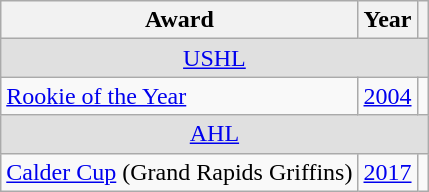<table class="wikitable">
<tr>
<th>Award</th>
<th>Year</th>
<th></th>
</tr>
<tr ALIGN="center" bgcolor="#e0e0e0">
<td colspan="3"><a href='#'>USHL</a></td>
</tr>
<tr>
<td><a href='#'>Rookie of the Year</a></td>
<td><a href='#'>2004</a></td>
<td></td>
</tr>
<tr ALIGN="center" bgcolor="#e0e0e0">
<td colspan="3"><a href='#'>AHL</a></td>
</tr>
<tr>
<td><a href='#'>Calder Cup</a> (Grand Rapids Griffins)</td>
<td><a href='#'>2017</a></td>
<td></td>
</tr>
</table>
